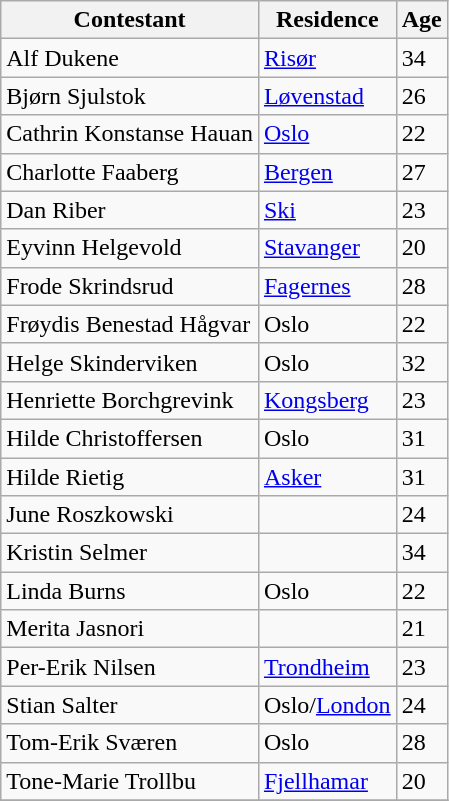<table class=wikitable>
<tr>
<th>Contestant</th>
<th>Residence</th>
<th>Age</th>
</tr>
<tr>
<td>Alf Dukene</td>
<td><a href='#'>Risør</a></td>
<td>34</td>
</tr>
<tr>
<td>Bjørn Sjulstok</td>
<td><a href='#'>Løvenstad</a></td>
<td>26</td>
</tr>
<tr>
<td>Cathrin Konstanse Hauan</td>
<td><a href='#'>Oslo</a></td>
<td>22</td>
</tr>
<tr>
<td>Charlotte Faaberg</td>
<td><a href='#'>Bergen</a></td>
<td>27</td>
</tr>
<tr>
<td>Dan Riber</td>
<td><a href='#'>Ski</a></td>
<td>23</td>
</tr>
<tr>
<td>Eyvinn Helgevold</td>
<td><a href='#'>Stavanger</a></td>
<td>20</td>
</tr>
<tr>
<td>Frode Skrindsrud</td>
<td><a href='#'>Fagernes</a></td>
<td>28</td>
</tr>
<tr>
<td>Frøydis Benestad Hågvar</td>
<td>Oslo</td>
<td>22</td>
</tr>
<tr>
<td>Helge Skinderviken</td>
<td>Oslo</td>
<td>32</td>
</tr>
<tr>
<td>Henriette Borchgrevink</td>
<td><a href='#'>Kongsberg</a></td>
<td>23</td>
</tr>
<tr>
<td>Hilde Christoffersen</td>
<td>Oslo</td>
<td>31</td>
</tr>
<tr>
<td>Hilde Rietig</td>
<td><a href='#'>Asker</a></td>
<td>31</td>
</tr>
<tr>
<td>June Roszkowski</td>
<td></td>
<td>24</td>
</tr>
<tr>
<td>Kristin Selmer</td>
<td></td>
<td>34</td>
</tr>
<tr>
<td>Linda Burns</td>
<td>Oslo</td>
<td>22</td>
</tr>
<tr>
<td>Merita Jasnori</td>
<td></td>
<td>21</td>
</tr>
<tr>
<td>Per-Erik Nilsen</td>
<td><a href='#'>Trondheim</a></td>
<td>23</td>
</tr>
<tr>
<td>Stian Salter</td>
<td>Oslo/<a href='#'>London</a></td>
<td>24</td>
</tr>
<tr>
<td>Tom-Erik Sværen</td>
<td>Oslo</td>
<td>28</td>
</tr>
<tr>
<td>Tone-Marie Trollbu</td>
<td><a href='#'>Fjellhamar</a></td>
<td>20</td>
</tr>
<tr>
</tr>
</table>
